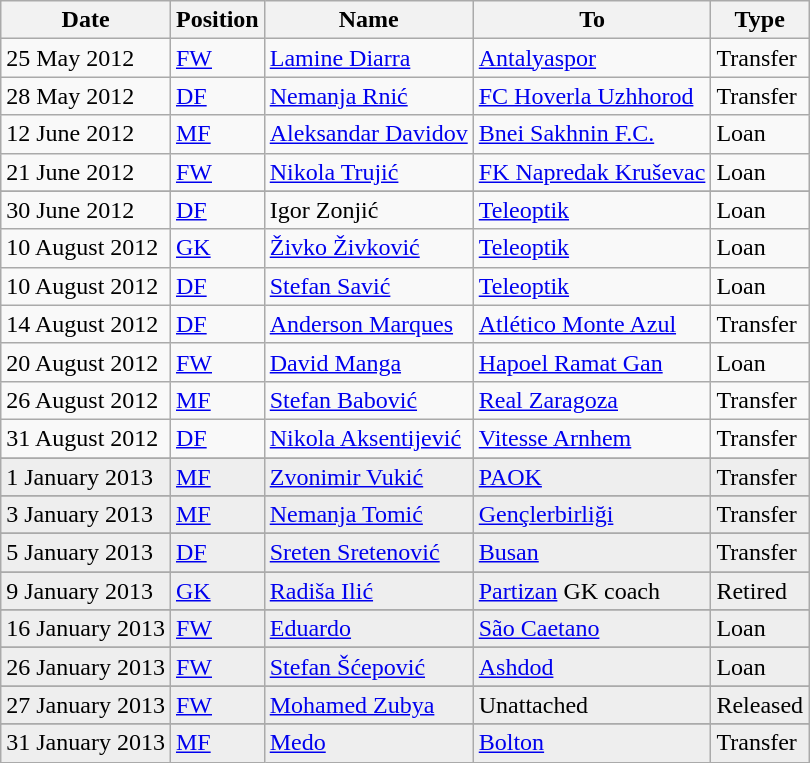<table class="wikitable">
<tr>
<th>Date</th>
<th>Position</th>
<th>Name</th>
<th>To</th>
<th>Type</th>
</tr>
<tr>
<td>25 Mаy 2012</td>
<td><a href='#'>FW</a></td>
<td> <a href='#'>Lamine Diarra</a></td>
<td> <a href='#'>Antalyaspor</a></td>
<td>Transfer</td>
</tr>
<tr>
<td>28 Mаy 2012</td>
<td><a href='#'>DF</a></td>
<td> <a href='#'>Nemanja Rnić</a></td>
<td> <a href='#'>FC Hoverla Uzhhorod</a></td>
<td>Transfer</td>
</tr>
<tr>
<td>12 June 2012</td>
<td><a href='#'>MF</a></td>
<td> <a href='#'>Aleksandar Davidov</a></td>
<td> <a href='#'>Bnei Sakhnin F.C.</a></td>
<td>Loan</td>
</tr>
<tr>
<td>21 June 2012</td>
<td><a href='#'>FW</a></td>
<td>  <a href='#'>Nikola Trujić</a></td>
<td> <a href='#'>FK Napredak Kruševac</a></td>
<td>Loan</td>
</tr>
<tr>
</tr>
<tr>
<td>30 June 2012</td>
<td><a href='#'>DF</a></td>
<td>  Igor Zonjić</td>
<td> <a href='#'>Teleoptik</a></td>
<td>Loan</td>
</tr>
<tr>
<td>10 August 2012</td>
<td><a href='#'>GK</a></td>
<td> <a href='#'>Živko Živković</a></td>
<td> <a href='#'>Teleoptik</a></td>
<td>Loan</td>
</tr>
<tr>
<td>10 August 2012</td>
<td><a href='#'>DF</a></td>
<td> <a href='#'>Stefan Savić</a></td>
<td> <a href='#'>Teleoptik</a></td>
<td>Loan</td>
</tr>
<tr>
<td>14 August 2012</td>
<td><a href='#'>DF</a></td>
<td> <a href='#'>Anderson Marques</a></td>
<td> <a href='#'>Atlético Monte Azul</a></td>
<td>Transfer</td>
</tr>
<tr>
<td>20 August 2012</td>
<td><a href='#'>FW</a></td>
<td> <a href='#'>David Manga</a></td>
<td> <a href='#'>Hapoel Ramat Gan</a></td>
<td>Loan</td>
</tr>
<tr>
<td>26 August 2012</td>
<td><a href='#'>MF</a></td>
<td> <a href='#'>Stefan Babović</a></td>
<td> <a href='#'>Real Zaragoza</a></td>
<td>Transfer</td>
</tr>
<tr>
<td>31 August 2012</td>
<td><a href='#'>DF</a></td>
<td> <a href='#'>Nikola Aksentijević</a></td>
<td> <a href='#'>Vitesse Arnhem</a></td>
<td>Transfer</td>
</tr>
<tr>
</tr>
<tr bgcolor=#EEEEEE>
<td>1 January 2013</td>
<td><a href='#'>MF</a></td>
<td> <a href='#'>Zvonimir Vukić</a></td>
<td> <a href='#'>PAOK</a></td>
<td>Transfer</td>
</tr>
<tr>
</tr>
<tr bgcolor=#EEEEEE>
<td>3 January 2013</td>
<td><a href='#'>MF</a></td>
<td> <a href='#'>Nemanja Tomić</a></td>
<td> <a href='#'>Gençlerbirliği</a></td>
<td>Transfer</td>
</tr>
<tr>
</tr>
<tr bgcolor=#EEEEEE>
<td>5 January 2013</td>
<td><a href='#'>DF</a></td>
<td> <a href='#'>Sreten Sretenović</a></td>
<td> <a href='#'>Busan</a></td>
<td>Transfer</td>
</tr>
<tr>
</tr>
<tr bgcolor=#EEEEEE>
<td>9 January 2013</td>
<td><a href='#'>GK</a></td>
<td> <a href='#'>Radiša Ilić</a></td>
<td> <a href='#'>Partizan</a> GK coach</td>
<td>Retired</td>
</tr>
<tr>
</tr>
<tr bgcolor=#EEEEEE>
<td>16 January 2013</td>
<td><a href='#'>FW</a></td>
<td> <a href='#'>Eduardo</a></td>
<td> <a href='#'>São Caetano</a></td>
<td>Loan</td>
</tr>
<tr>
</tr>
<tr bgcolor=#EEEEEE>
<td>26 January 2013</td>
<td><a href='#'>FW</a></td>
<td> <a href='#'>Stefan Šćepović</a></td>
<td> <a href='#'>Ashdod</a></td>
<td>Loan</td>
</tr>
<tr>
</tr>
<tr bgcolor=#EEEEEE>
<td>27 January 2013</td>
<td><a href='#'>FW</a></td>
<td> <a href='#'>Mohamed Zubya</a></td>
<td>Unattached</td>
<td>Released</td>
</tr>
<tr>
</tr>
<tr bgcolor=#EEEEEE>
<td>31 January 2013</td>
<td><a href='#'>MF</a></td>
<td> <a href='#'>Medo</a></td>
<td> <a href='#'>Bolton</a></td>
<td>Transfer</td>
</tr>
</table>
